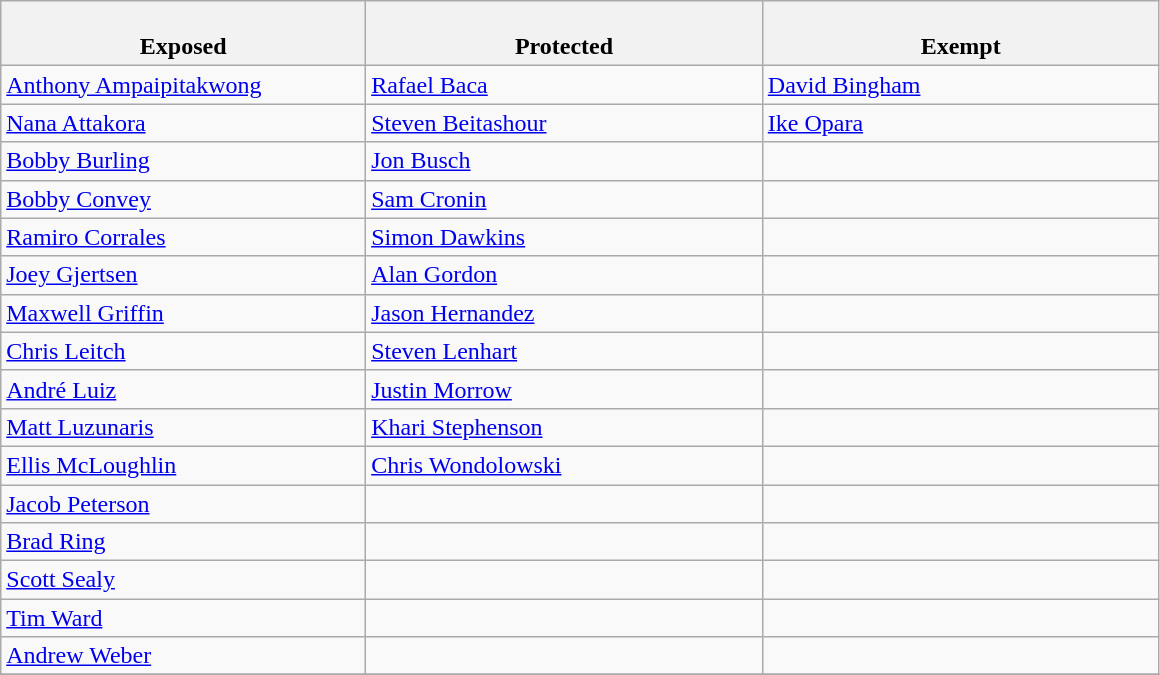<table class="wikitable">
<tr>
<th style="width:23%"><br>Exposed</th>
<th style="width:25%"><br>Protected</th>
<th style="width:25%"><br>Exempt</th>
</tr>
<tr>
<td><a href='#'>Anthony Ampaipitakwong</a></td>
<td><a href='#'>Rafael Baca</a></td>
<td><a href='#'>David Bingham</a></td>
</tr>
<tr>
<td><a href='#'>Nana Attakora</a></td>
<td><a href='#'>Steven Beitashour</a></td>
<td><a href='#'>Ike Opara</a></td>
</tr>
<tr>
<td><a href='#'>Bobby Burling</a></td>
<td><a href='#'>Jon Busch</a></td>
<td></td>
</tr>
<tr>
<td><a href='#'>Bobby Convey</a></td>
<td><a href='#'>Sam Cronin</a></td>
<td></td>
</tr>
<tr>
<td><a href='#'>Ramiro Corrales</a></td>
<td><a href='#'>Simon Dawkins</a></td>
<td></td>
</tr>
<tr>
<td><a href='#'>Joey Gjertsen</a></td>
<td><a href='#'>Alan Gordon</a></td>
<td></td>
</tr>
<tr>
<td><a href='#'>Maxwell Griffin</a></td>
<td><a href='#'>Jason Hernandez</a></td>
<td></td>
</tr>
<tr>
<td><a href='#'>Chris Leitch</a></td>
<td><a href='#'>Steven Lenhart</a></td>
<td></td>
</tr>
<tr>
<td><a href='#'>André Luiz</a></td>
<td><a href='#'>Justin Morrow</a></td>
<td></td>
</tr>
<tr>
<td><a href='#'>Matt Luzunaris</a></td>
<td><a href='#'>Khari Stephenson</a></td>
<td></td>
</tr>
<tr>
<td><a href='#'>Ellis McLoughlin</a></td>
<td><a href='#'>Chris Wondolowski</a></td>
<td></td>
</tr>
<tr>
<td><a href='#'>Jacob Peterson</a></td>
<td></td>
<td></td>
</tr>
<tr>
<td><a href='#'>Brad Ring</a></td>
<td></td>
<td></td>
</tr>
<tr>
<td><a href='#'>Scott Sealy</a></td>
<td></td>
<td></td>
</tr>
<tr>
<td><a href='#'>Tim Ward</a></td>
<td></td>
<td></td>
</tr>
<tr>
<td><a href='#'>Andrew Weber</a></td>
<td></td>
<td></td>
</tr>
<tr>
</tr>
</table>
